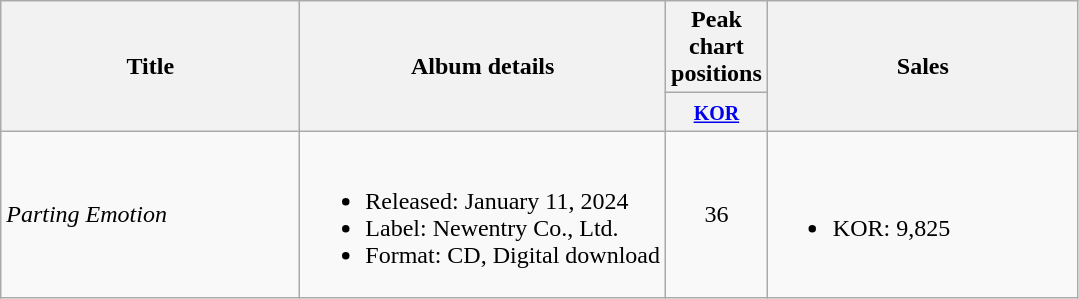<table class="wikitable">
<tr>
<th rowspan="2" style="width:12em;">Title</th>
<th rowspan="2">Album details</th>
<th colspan="1">Peak chart positions</th>
<th rowspan=2 width="200">Sales</th>
</tr>
<tr>
<th width="30"><small><a href='#'>KOR</a></small><br></th>
</tr>
<tr>
<td rowspan="2"><em>Parting Emotion</em></td>
<td><br><ul><li>Released: January 11, 2024</li><li>Label: Newentry Co., Ltd.</li><li>Format: CD, Digital download</li></ul></td>
<td align="center">36</td>
<td><br><ul><li>KOR: 9,825</li></ul></td>
</tr>
</table>
